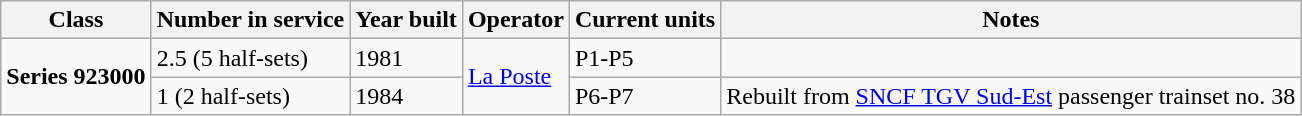<table class="wikitable">
<tr>
<th>Class</th>
<th>Number in service</th>
<th>Year built</th>
<th>Operator</th>
<th>Current units</th>
<th>Notes</th>
</tr>
<tr>
<td rowspan=2><strong>Series 923000</strong></td>
<td>2.5 (5 half-sets)</td>
<td>1981</td>
<td rowspan=2><a href='#'>La Poste</a></td>
<td>P1-P5</td>
<td></td>
</tr>
<tr>
<td>1 (2 half-sets)</td>
<td>1984</td>
<td>P6-P7</td>
<td>Rebuilt from <a href='#'>SNCF TGV Sud-Est</a> passenger trainset no. 38</td>
</tr>
</table>
